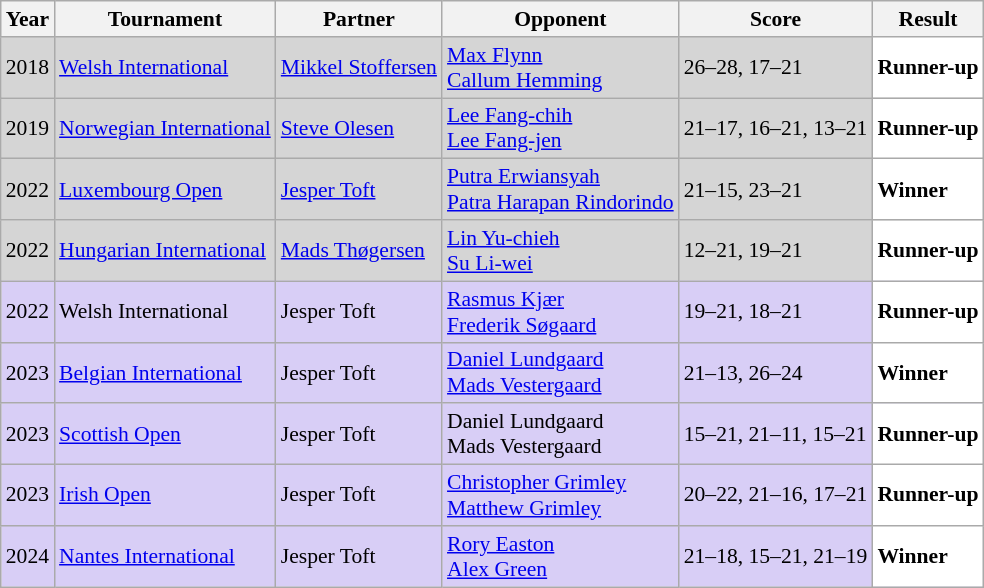<table class="sortable wikitable" style="font-size: 90%;">
<tr>
<th>Year</th>
<th>Tournament</th>
<th>Partner</th>
<th>Opponent</th>
<th>Score</th>
<th>Result</th>
</tr>
<tr style="background:#D5D5D5">
<td align="center">2018</td>
<td align="left"><a href='#'>Welsh International</a></td>
<td align="left"> <a href='#'>Mikkel Stoffersen</a></td>
<td align="left"> <a href='#'>Max Flynn</a><br> <a href='#'>Callum Hemming</a></td>
<td align="left">26–28, 17–21</td>
<td style="text-align:left; background:white"> <strong>Runner-up</strong></td>
</tr>
<tr style="background:#D5D5D5">
<td align="center">2019</td>
<td align="left"><a href='#'>Norwegian International</a></td>
<td align="left"> <a href='#'>Steve Olesen</a></td>
<td align="left"> <a href='#'>Lee Fang-chih</a><br> <a href='#'>Lee Fang-jen</a></td>
<td align="left">21–17, 16–21, 13–21</td>
<td style="text-align:left; background:white"> <strong>Runner-up</strong></td>
</tr>
<tr style="background:#D5D5D5">
<td align="center">2022</td>
<td align="left"><a href='#'>Luxembourg Open</a></td>
<td align="left"> <a href='#'>Jesper Toft</a></td>
<td align="left"> <a href='#'>Putra Erwiansyah</a><br> <a href='#'>Patra Harapan Rindorindo</a></td>
<td align="left">21–15, 23–21</td>
<td style="text-align:left; background:white"> <strong>Winner</strong></td>
</tr>
<tr style="background:#D5D5D5">
<td align="center">2022</td>
<td align="left"><a href='#'>Hungarian International</a></td>
<td align="left"> <a href='#'>Mads Thøgersen</a></td>
<td align="left"> <a href='#'>Lin Yu-chieh</a><br> <a href='#'>Su Li-wei</a></td>
<td align="left">12–21, 19–21</td>
<td style="text-align:left; background:white"> <strong>Runner-up</strong></td>
</tr>
<tr style="background:#D8CEF6">
<td align="center">2022</td>
<td align="left">Welsh International</td>
<td align="left"> Jesper Toft</td>
<td align="left"> <a href='#'>Rasmus Kjær</a><br> <a href='#'>Frederik Søgaard</a></td>
<td align="left">19–21, 18–21</td>
<td style="text-align:left; background:white"> <strong>Runner-up</strong></td>
</tr>
<tr style="background:#D8CEF6">
<td align="center">2023</td>
<td align="left"><a href='#'>Belgian International</a></td>
<td align="left"> Jesper Toft</td>
<td align="left"> <a href='#'>Daniel Lundgaard</a><br> <a href='#'>Mads Vestergaard</a></td>
<td align="left">21–13, 26–24</td>
<td style="text-align:left; background:white"> <strong>Winner</strong></td>
</tr>
<tr style="background:#D8CEF6">
<td align="center">2023</td>
<td align="left"><a href='#'>Scottish Open</a></td>
<td align="left"> Jesper Toft</td>
<td align="left"> Daniel Lundgaard<br> Mads Vestergaard</td>
<td align="left">15–21, 21–11, 15–21</td>
<td style="text-align:left; background:white"> <strong>Runner-up</strong></td>
</tr>
<tr style="background:#D8CEF6">
<td align="center">2023</td>
<td align="left"><a href='#'>Irish Open</a></td>
<td align="left"> Jesper Toft</td>
<td align="left"> <a href='#'>Christopher Grimley</a><br> <a href='#'>Matthew Grimley</a></td>
<td align="left">20–22, 21–16, 17–21</td>
<td style="text-align:left; background:white"> <strong>Runner-up</strong></td>
</tr>
<tr style="background:#D8CEF6">
<td align="center">2024</td>
<td align="left"><a href='#'>Nantes International</a></td>
<td align="left"> Jesper Toft</td>
<td align="left"> <a href='#'>Rory Easton</a><br> <a href='#'>Alex Green</a></td>
<td align="left">21–18, 15–21, 21–19</td>
<td style="text-align:left; background:white"> <strong>Winner</strong></td>
</tr>
</table>
